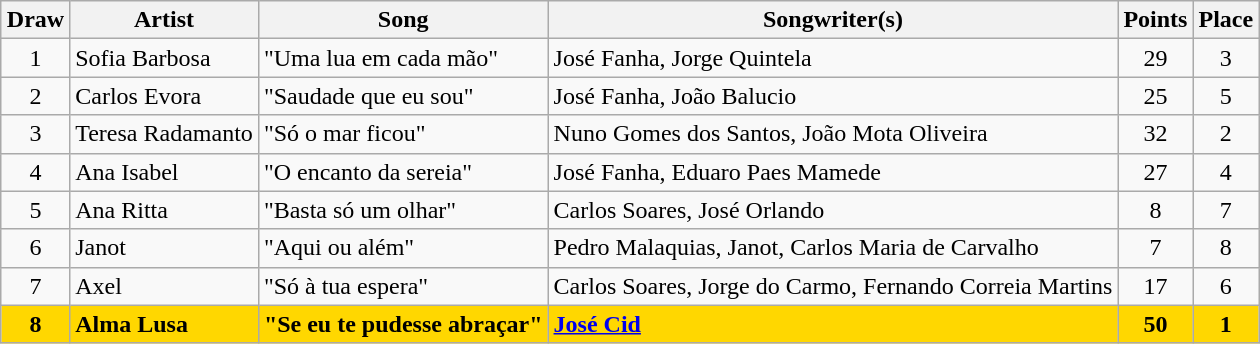<table class="sortable wikitable" style="margin: 1em auto 1em auto; text-align:center">
<tr>
<th>Draw</th>
<th>Artist</th>
<th>Song</th>
<th>Songwriter(s)</th>
<th>Points</th>
<th>Place</th>
</tr>
<tr>
<td>1</td>
<td align="left">Sofia Barbosa</td>
<td align="left">"Uma lua em cada mão"</td>
<td align="left">José Fanha, Jorge Quintela</td>
<td>29</td>
<td>3</td>
</tr>
<tr>
<td>2</td>
<td align="left">Carlos Evora</td>
<td align="left">"Saudade que eu sou"</td>
<td align="left">José Fanha, João Balucio</td>
<td>25</td>
<td>5</td>
</tr>
<tr>
<td>3</td>
<td align="left">Teresa Radamanto</td>
<td align="left">"Só o mar ficou"</td>
<td align="left">Nuno Gomes dos Santos, João Mota Oliveira</td>
<td>32</td>
<td>2</td>
</tr>
<tr>
<td>4</td>
<td align="left">Ana Isabel</td>
<td align="left">"O encanto da sereia"</td>
<td align="left">José Fanha, Eduaro Paes Mamede</td>
<td>27</td>
<td>4</td>
</tr>
<tr>
<td>5</td>
<td align="left">Ana Ritta</td>
<td align="left">"Basta só um olhar"</td>
<td align="left">Carlos Soares, José Orlando</td>
<td>8</td>
<td>7</td>
</tr>
<tr>
<td>6</td>
<td align="left">Janot</td>
<td align="left">"Aqui ou além"</td>
<td align="left">Pedro Malaquias, Janot, Carlos Maria de Carvalho</td>
<td>7</td>
<td>8</td>
</tr>
<tr>
<td>7</td>
<td align="left">Axel</td>
<td align="left">"Só à tua espera"</td>
<td align="left">Carlos Soares, Jorge do Carmo, Fernando Correia Martins</td>
<td>17</td>
<td>6</td>
</tr>
<tr style="font-weight:bold; background:gold;">
<td>8</td>
<td align="left">Alma Lusa</td>
<td align="left">"Se eu te pudesse abraçar"</td>
<td align="left"><a href='#'>José Cid</a></td>
<td>50</td>
<td>1</td>
</tr>
</table>
